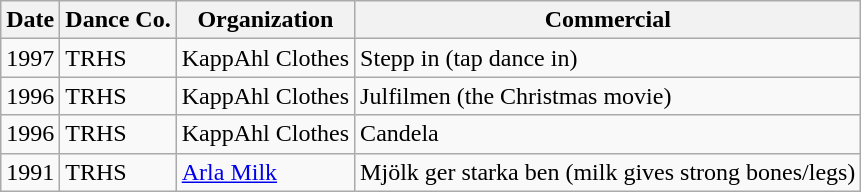<table class="wikitable">
<tr>
<th>Date</th>
<th>Dance Co.</th>
<th>Organization</th>
<th>Commercial</th>
</tr>
<tr>
<td>1997</td>
<td>TRHS</td>
<td>KappAhl Clothes</td>
<td>Stepp in (tap dance in)</td>
</tr>
<tr>
<td>1996</td>
<td>TRHS</td>
<td>KappAhl Clothes</td>
<td>Julfilmen (the Christmas movie)</td>
</tr>
<tr>
<td>1996</td>
<td>TRHS</td>
<td>KappAhl Clothes</td>
<td>Candela</td>
</tr>
<tr>
<td>1991</td>
<td>TRHS</td>
<td><a href='#'>Arla Milk</a></td>
<td>Mjölk ger starka ben (milk gives strong bones/legs)</td>
</tr>
</table>
